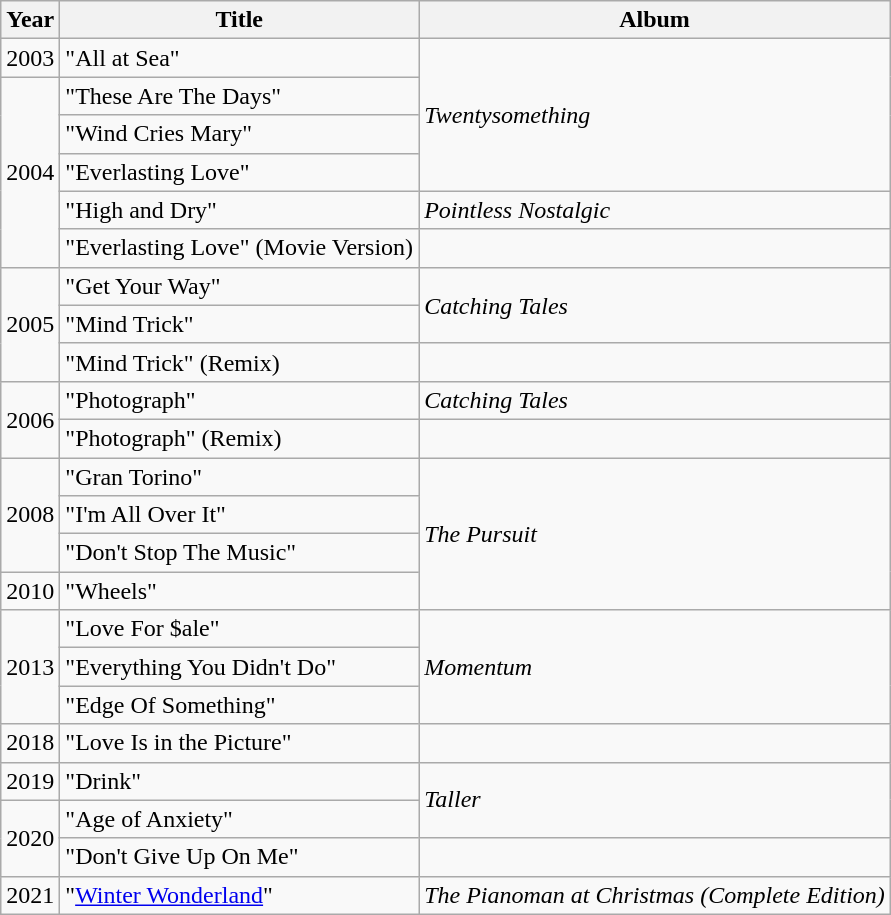<table class="wikitable">
<tr>
<th>Year</th>
<th>Title</th>
<th>Album</th>
</tr>
<tr>
<td>2003</td>
<td>"All at Sea"</td>
<td rowspan=4><em>Twentysomething</em></td>
</tr>
<tr>
<td rowspan=5>2004</td>
<td>"These Are The Days"</td>
</tr>
<tr>
<td>"Wind Cries Mary"</td>
</tr>
<tr>
<td>"Everlasting Love"</td>
</tr>
<tr>
<td>"High and Dry"</td>
<td><em>Pointless Nostalgic</em></td>
</tr>
<tr>
<td>"Everlasting Love" (Movie Version)</td>
<td></td>
</tr>
<tr>
<td rowspan=3>2005</td>
<td>"Get Your Way"</td>
<td rowspan=2><em>Catching Tales</em></td>
</tr>
<tr>
<td>"Mind Trick"</td>
</tr>
<tr>
<td>"Mind Trick" (Remix)</td>
<td></td>
</tr>
<tr>
<td rowspan=2>2006</td>
<td>"Photograph"</td>
<td><em>Catching Tales</em></td>
</tr>
<tr>
<td>"Photograph" (Remix)</td>
<td></td>
</tr>
<tr>
<td rowspan=3>2008</td>
<td>"Gran Torino"<br> </td>
<td rowspan=4><em>The Pursuit</em></td>
</tr>
<tr>
<td>"I'm All Over It"</td>
</tr>
<tr>
<td>"Don't Stop The Music"</td>
</tr>
<tr>
<td>2010</td>
<td>"Wheels"</td>
</tr>
<tr>
<td rowspan=3>2013</td>
<td>"Love For $ale"<br> </td>
<td rowspan=3><em>Momentum</em></td>
</tr>
<tr>
<td>"Everything You Didn't Do"</td>
</tr>
<tr>
<td>"Edge Of Something"</td>
</tr>
<tr>
<td>2018</td>
<td>"Love Is in the Picture"</td>
<td></td>
</tr>
<tr>
<td>2019</td>
<td>"Drink"</td>
<td rowspan=2><em>Taller</em></td>
</tr>
<tr>
<td rowspan=2>2020</td>
<td>"Age of Anxiety"</td>
</tr>
<tr>
<td>"Don't Give Up On Me"</td>
<td></td>
</tr>
<tr>
<td>2021</td>
<td>"<a href='#'>Winter Wonderland</a>"<br> </td>
<td><em>The Pianoman at Christmas (Complete Edition)</em></td>
</tr>
</table>
